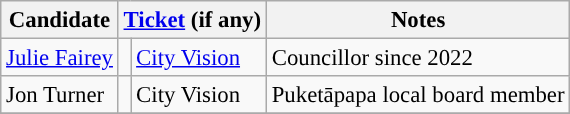<table class="wikitable" style="font-size: 95%">
<tr>
<th>Candidate</th>
<th colspan="2"><a href='#'>Ticket</a> (if any)</th>
<th>Notes</th>
</tr>
<tr>
<td><a href='#'>Julie Fairey</a></td>
<td style="background-color:"></td>
<td><a href='#'>City Vision</a></td>
<td>Councillor since 2022</td>
</tr>
<tr>
<td>Jon Turner</td>
<td style="background-color:"></td>
<td>City Vision</td>
<td>Puketāpapa local board member</td>
</tr>
<tr>
</tr>
</table>
